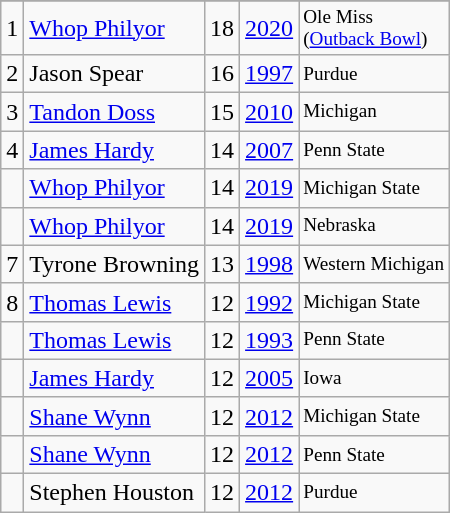<table class="wikitable">
<tr>
</tr>
<tr>
<td>1</td>
<td><a href='#'>Whop Philyor</a></td>
<td>18</td>
<td><a href='#'>2020</a></td>
<td style="font-size:80%;">Ole Miss<br>(<a href='#'>Outback Bowl</a>)</td>
</tr>
<tr>
<td>2</td>
<td>Jason Spear</td>
<td>16</td>
<td><a href='#'>1997</a></td>
<td style="font-size:80%;">Purdue</td>
</tr>
<tr>
<td>3</td>
<td><a href='#'>Tandon Doss</a></td>
<td>15</td>
<td><a href='#'>2010</a></td>
<td style="font-size:80%;">Michigan</td>
</tr>
<tr>
<td>4</td>
<td><a href='#'>James Hardy</a></td>
<td>14</td>
<td><a href='#'>2007</a></td>
<td style="font-size:80%;">Penn State</td>
</tr>
<tr>
<td></td>
<td><a href='#'>Whop Philyor</a></td>
<td>14</td>
<td><a href='#'>2019</a></td>
<td style="font-size:80%;">Michigan State</td>
</tr>
<tr>
<td></td>
<td><a href='#'>Whop Philyor</a></td>
<td>14</td>
<td><a href='#'>2019</a></td>
<td style="font-size:80%;">Nebraska</td>
</tr>
<tr>
<td>7</td>
<td>Tyrone Browning</td>
<td>13</td>
<td><a href='#'>1998</a></td>
<td style="font-size:80%;">Western Michigan</td>
</tr>
<tr>
<td>8</td>
<td><a href='#'>Thomas Lewis</a></td>
<td>12</td>
<td><a href='#'>1992</a></td>
<td style="font-size:80%;">Michigan State</td>
</tr>
<tr>
<td></td>
<td><a href='#'>Thomas Lewis</a></td>
<td>12</td>
<td><a href='#'>1993</a></td>
<td style="font-size:80%;">Penn State</td>
</tr>
<tr>
<td></td>
<td><a href='#'>James Hardy</a></td>
<td>12</td>
<td><a href='#'>2005</a></td>
<td style="font-size:80%;">Iowa</td>
</tr>
<tr>
<td></td>
<td><a href='#'>Shane Wynn</a></td>
<td>12</td>
<td><a href='#'>2012</a></td>
<td style="font-size:80%;">Michigan State</td>
</tr>
<tr>
<td></td>
<td><a href='#'>Shane Wynn</a></td>
<td>12</td>
<td><a href='#'>2012</a></td>
<td style="font-size:80%;">Penn State</td>
</tr>
<tr>
<td></td>
<td>Stephen Houston</td>
<td>12</td>
<td><a href='#'>2012</a></td>
<td style="font-size:80%;">Purdue</td>
</tr>
</table>
